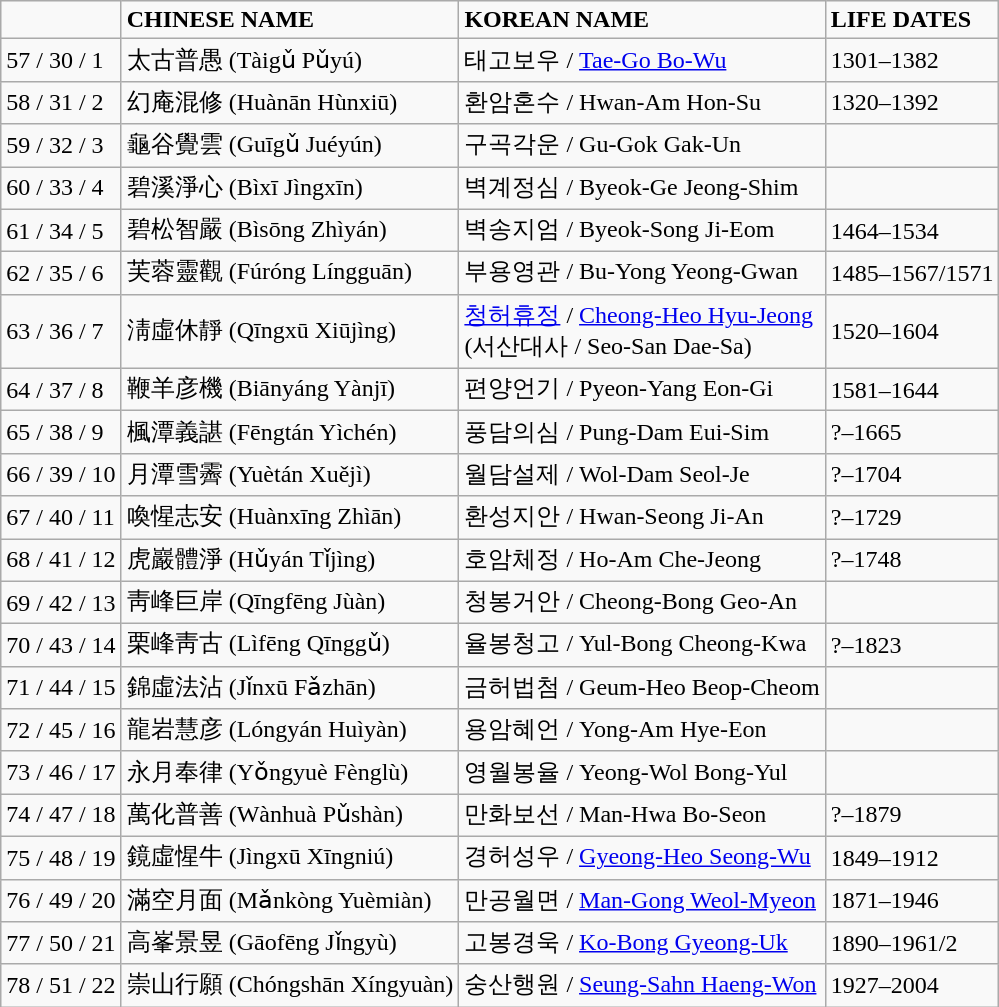<table class="wikitable" style="border:1px solid black">
<tr>
<td></td>
<td><strong>CHINESE NAME</strong></td>
<td><strong>KOREAN NAME</strong></td>
<td><strong>LIFE DATES</strong></td>
</tr>
<tr>
<td>57 / 30 / 1</td>
<td>太古普愚 (Tàigǔ Pǔyú)</td>
<td>태고보우 / <a href='#'>Tae-Go Bo-Wu</a></td>
<td>1301–1382</td>
</tr>
<tr>
<td>58 / 31 / 2</td>
<td>幻庵混修 (Huànān Hùnxiū)</td>
<td>환암혼수 / Hwan-Am Hon-Su</td>
<td>1320–1392</td>
</tr>
<tr>
<td>59 / 32 / 3</td>
<td>龜谷覺雲 (Guīgǔ Juéyún)</td>
<td>구곡각운 / Gu-Gok Gak-Un</td>
<td></td>
</tr>
<tr>
<td>60 / 33 / 4</td>
<td>碧溪淨心 (Bìxī Jìngxīn)</td>
<td>벽계정심 / Byeok-Ge Jeong-Shim</td>
<td></td>
</tr>
<tr>
<td>61 / 34 / 5</td>
<td>碧松智嚴 (Bìsōng Zhìyán)</td>
<td>벽송지엄 / Byeok-Song Ji-Eom</td>
<td>1464–1534</td>
</tr>
<tr>
<td>62 / 35 / 6</td>
<td>芙蓉靈觀 (Fúróng Língguān)</td>
<td>부용영관 / Bu-Yong Yeong-Gwan</td>
<td>1485–1567/1571</td>
</tr>
<tr>
<td>63 / 36 / 7</td>
<td>淸虛休靜 (Qīngxū Xiūjìng)</td>
<td><a href='#'>청허휴정</a> / <a href='#'>Cheong-Heo Hyu-Jeong</a><br>(서산대사 / Seo-San Dae-Sa)</td>
<td>1520–1604</td>
</tr>
<tr>
<td>64 / 37 / 8</td>
<td>鞭羊彦機 (Biānyáng Yànjī)</td>
<td>편양언기 / Pyeon-Yang Eon-Gi</td>
<td>1581–1644</td>
</tr>
<tr>
<td>65 / 38 / 9</td>
<td>楓潭義諶 (Fēngtán Yìchén)</td>
<td>풍담의심 / Pung-Dam Eui-Sim</td>
<td>?–1665</td>
</tr>
<tr>
<td>66 / 39 / 10</td>
<td>月潭雪霽 (Yuètán Xuějì)</td>
<td>월담설제 / Wol-Dam Seol-Je</td>
<td>?–1704</td>
</tr>
<tr>
<td>67 / 40 / 11</td>
<td>喚惺志安 (Huànxīng Zhìān)</td>
<td>환성지안 / Hwan-Seong Ji-An</td>
<td>?–1729</td>
</tr>
<tr>
<td>68 / 41 / 12</td>
<td>虎巖體淨 (Hǔyán Tǐjìng)</td>
<td>호암체정 / Ho-Am Che-Jeong</td>
<td>?–1748</td>
</tr>
<tr>
<td>69 / 42 / 13</td>
<td>靑峰巨岸 (Qīngfēng Jùàn)</td>
<td>청봉거안 / Cheong-Bong Geo-An</td>
<td></td>
</tr>
<tr>
<td>70 / 43 / 14</td>
<td>栗峰靑古 (Lìfēng Qīnggǔ)</td>
<td>율봉청고 / Yul-Bong Cheong-Kwa</td>
<td>?–1823</td>
</tr>
<tr>
<td>71 / 44 / 15</td>
<td>錦虛法沾 (Jǐnxū Fǎzhān)</td>
<td>금허법첨 / Geum-Heo Beop-Cheom</td>
<td></td>
</tr>
<tr>
<td>72 / 45 / 16</td>
<td>龍岩慧彦 (Lóngyán Huìyàn)</td>
<td>용암혜언 / Yong-Am Hye-Eon</td>
<td></td>
</tr>
<tr>
<td>73 / 46 / 17</td>
<td>永月奉律 (Yǒngyuè Fènglù)</td>
<td>영월봉율 / Yeong-Wol Bong-Yul</td>
<td></td>
</tr>
<tr>
<td>74 / 47 / 18</td>
<td>萬化普善 (Wànhuà Pǔshàn)</td>
<td>만화보선 / Man-Hwa Bo-Seon</td>
<td>?–1879</td>
</tr>
<tr>
<td>75 / 48 / 19</td>
<td>鏡虛惺牛 (Jìngxū Xīngniú)</td>
<td>경허성우 / <a href='#'>Gyeong-Heo Seong-Wu</a></td>
<td>1849–1912</td>
</tr>
<tr>
<td>76 / 49 / 20</td>
<td>滿空月面 (Mǎnkòng Yuèmiàn)</td>
<td>만공월면 / <a href='#'>Man-Gong Weol-Myeon</a></td>
<td>1871–1946</td>
</tr>
<tr>
<td>77 / 50 / 21</td>
<td>高峯景昱 (Gāofēng Jǐngyù)</td>
<td>고봉경욱 / <a href='#'>Ko-Bong Gyeong-Uk</a></td>
<td>1890–1961/2</td>
</tr>
<tr>
<td>78 / 51 / 22</td>
<td>崇山行願 (Chóngshān Xíngyuàn)</td>
<td>숭산행원 / <a href='#'>Seung-Sahn Haeng-Won</a></td>
<td>1927–2004</td>
</tr>
</table>
